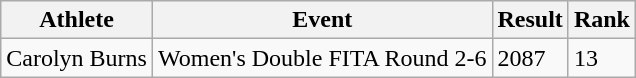<table class="wikitable">
<tr>
<th>Athlete</th>
<th>Event</th>
<th>Result</th>
<th>Rank</th>
</tr>
<tr>
<td>Carolyn Burns</td>
<td>Women's Double FITA Round 2-6</td>
<td>2087</td>
<td>13</td>
</tr>
</table>
